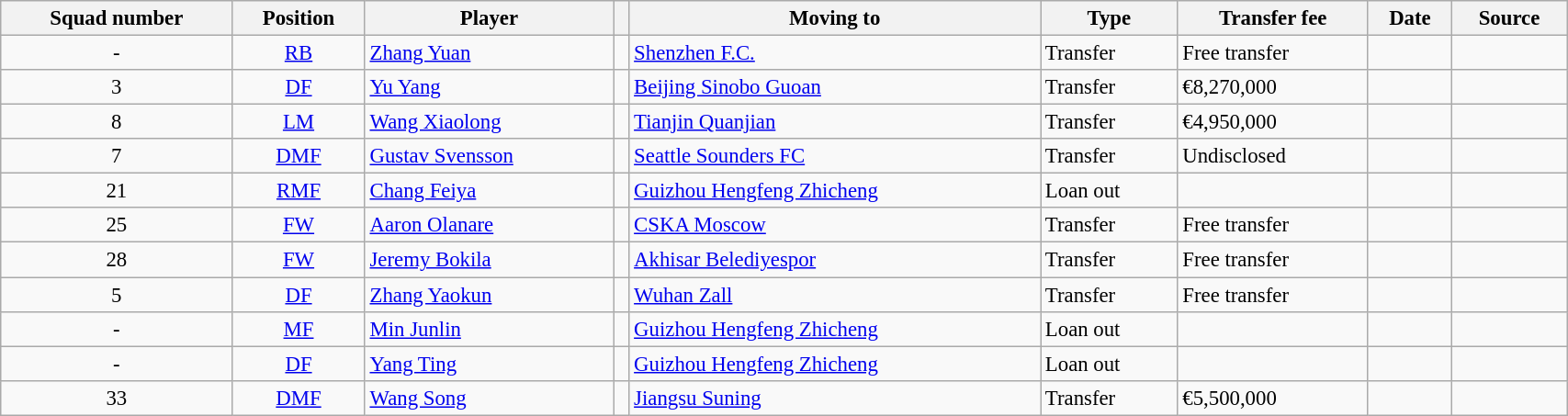<table class="wikitable sortable" style="width:90%; text-align:left; font-size:95%;">
<tr>
<th>Squad number</th>
<th>Position</th>
<th>Player</th>
<th></th>
<th>Moving to</th>
<th>Type</th>
<th>Transfer fee</th>
<th>Date</th>
<th>Source</th>
</tr>
<tr>
<td align=center>-</td>
<td align=center><a href='#'>RB</a></td>
<td align=left> <a href='#'>Zhang Yuan</a></td>
<td align=center></td>
<td align=left> <a href='#'>Shenzhen F.C.</a></td>
<td>Transfer</td>
<td>Free transfer</td>
<td></td>
<td align=center></td>
</tr>
<tr>
<td align=center>3</td>
<td align=center><a href='#'>DF</a></td>
<td align=left> <a href='#'>Yu Yang</a></td>
<td align=center></td>
<td align=left> <a href='#'>Beijing Sinobo Guoan</a></td>
<td>Transfer</td>
<td>€8,270,000</td>
<td></td>
<td align=center></td>
</tr>
<tr>
<td align=center>8</td>
<td align=center><a href='#'>LM</a></td>
<td align=left> <a href='#'>Wang Xiaolong</a></td>
<td align=center></td>
<td align=left> <a href='#'>Tianjin Quanjian</a></td>
<td>Transfer</td>
<td>€4,950,000</td>
<td></td>
<td align=center></td>
</tr>
<tr>
<td align=center>7</td>
<td align=center><a href='#'>DMF</a></td>
<td align=left> <a href='#'>Gustav Svensson</a></td>
<td align=center></td>
<td align=left> <a href='#'>Seattle Sounders FC</a></td>
<td>Transfer</td>
<td>Undisclosed</td>
<td></td>
<td align=center></td>
</tr>
<tr>
<td align=center>21</td>
<td align=center><a href='#'>RMF</a></td>
<td align=left> <a href='#'>Chang Feiya</a></td>
<td align=center></td>
<td align=left> <a href='#'>Guizhou Hengfeng Zhicheng</a></td>
<td>Loan out</td>
<td></td>
<td></td>
<td align=center></td>
</tr>
<tr>
<td align=center>25</td>
<td align=center><a href='#'>FW</a></td>
<td align=left> <a href='#'>Aaron Olanare</a></td>
<td align=center></td>
<td align=left> <a href='#'>CSKA Moscow</a></td>
<td>Transfer</td>
<td>Free transfer</td>
<td></td>
<td align=center></td>
</tr>
<tr>
<td align=center>28</td>
<td align=center><a href='#'>FW</a></td>
<td align=left> <a href='#'>Jeremy Bokila</a></td>
<td align=center></td>
<td align=left> <a href='#'>Akhisar Belediyespor</a></td>
<td>Transfer</td>
<td>Free transfer</td>
<td></td>
<td align=center></td>
</tr>
<tr>
<td align=center>5</td>
<td align=center><a href='#'>DF</a></td>
<td align=left> <a href='#'>Zhang Yaokun</a></td>
<td align=center></td>
<td align=left> <a href='#'>Wuhan Zall</a></td>
<td>Transfer</td>
<td>Free transfer</td>
<td></td>
<td align=center></td>
</tr>
<tr>
<td align=center>-</td>
<td align=center><a href='#'>MF</a></td>
<td align=left> <a href='#'>Min Junlin</a></td>
<td align=center></td>
<td align=left> <a href='#'>Guizhou Hengfeng Zhicheng</a></td>
<td>Loan out</td>
<td></td>
<td></td>
<td align=center></td>
</tr>
<tr>
<td align=center>-</td>
<td align=center><a href='#'>DF</a></td>
<td align=left> <a href='#'>Yang Ting</a></td>
<td align=center></td>
<td align=left> <a href='#'>Guizhou Hengfeng Zhicheng</a></td>
<td>Loan out</td>
<td></td>
<td></td>
<td align=center></td>
</tr>
<tr>
<td align=center>33</td>
<td align=center><a href='#'>DMF</a></td>
<td align=left> <a href='#'>Wang Song</a></td>
<td align=center></td>
<td align=left> <a href='#'>Jiangsu Suning</a></td>
<td>Transfer</td>
<td>€5,500,000</td>
<td></td>
<td align=center></td>
</tr>
</table>
